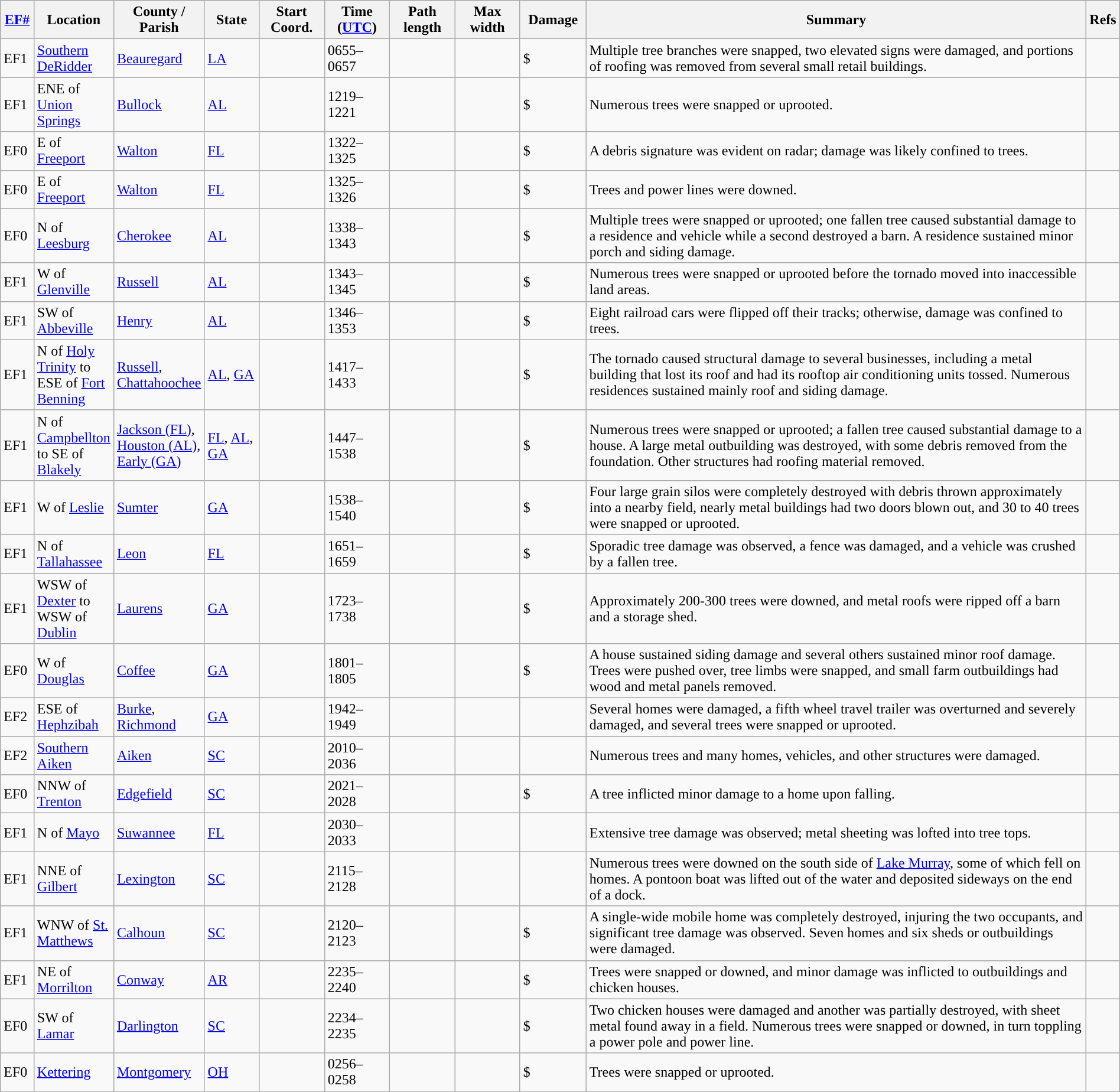<table class="wikitable sortable" style="width:100%;">
<tr>
<th scope="col" width="3%" align="center"><a href='#'>EF#</a></th>
<th scope="col" width="7%" align="center" class="unsortable">Location</th>
<th scope="col" width="6%" align="center" class="unsortable">County / Parish</th>
<th scope="col" width="5%" align="center">State</th>
<th scope="col" width="6%" align="center">Start Coord.</th>
<th scope="col" width="6%" align="center">Time (<a href='#'>UTC</a>)</th>
<th scope="col" width="6%" align="center">Path length</th>
<th scope="col" width="6%" align="center">Max width</th>
<th scope="col" width="6%" align="center">Damage</th>
<th scope="col" width="48%" class="unsortable" align="center">Summary</th>
<th scope="col" width="48%" class="unsortable" align="center">Refs</th>
</tr>
<tr>
<td>EF1</td>
<td><a href='#'>Southern DeRidder</a></td>
<td><a href='#'>Beauregard</a></td>
<td><a href='#'>LA</a></td>
<td></td>
<td>0655–0657</td>
<td></td>
<td></td>
<td>$</td>
<td>Multiple tree branches were snapped, two elevated signs were damaged, and portions of roofing was removed from several small retail buildings.</td>
<td></td>
</tr>
<tr>
<td>EF1</td>
<td>ENE of <a href='#'>Union Springs</a></td>
<td><a href='#'>Bullock</a></td>
<td><a href='#'>AL</a></td>
<td></td>
<td>1219–1221</td>
<td></td>
<td></td>
<td>$</td>
<td>Numerous trees were snapped or uprooted.</td>
<td></td>
</tr>
<tr>
<td>EF0</td>
<td>E of <a href='#'>Freeport</a></td>
<td><a href='#'>Walton</a></td>
<td><a href='#'>FL</a></td>
<td></td>
<td>1322–1325</td>
<td></td>
<td></td>
<td>$</td>
<td>A debris signature was evident on radar; damage was likely confined to trees.</td>
<td></td>
</tr>
<tr>
<td>EF0</td>
<td>E of <a href='#'>Freeport</a></td>
<td><a href='#'>Walton</a></td>
<td><a href='#'>FL</a></td>
<td></td>
<td>1325–1326</td>
<td></td>
<td></td>
<td>$</td>
<td>Trees and power lines were downed.</td>
<td></td>
</tr>
<tr>
<td>EF0</td>
<td>N of <a href='#'>Leesburg</a></td>
<td><a href='#'>Cherokee</a></td>
<td><a href='#'>AL</a></td>
<td></td>
<td>1338–1343</td>
<td></td>
<td></td>
<td>$</td>
<td>Multiple trees were snapped or uprooted; one fallen tree caused substantial damage to a residence and vehicle while a second destroyed a barn. A residence sustained minor porch and siding damage.</td>
<td></td>
</tr>
<tr>
<td>EF1</td>
<td>W of <a href='#'>Glenville</a></td>
<td><a href='#'>Russell</a></td>
<td><a href='#'>AL</a></td>
<td></td>
<td>1343–1345</td>
<td></td>
<td></td>
<td>$</td>
<td>Numerous trees were snapped or uprooted before the tornado moved into inaccessible land areas.</td>
<td></td>
</tr>
<tr>
<td>EF1</td>
<td>SW of <a href='#'>Abbeville</a></td>
<td><a href='#'>Henry</a></td>
<td><a href='#'>AL</a></td>
<td></td>
<td>1346–1353</td>
<td></td>
<td></td>
<td>$</td>
<td>Eight railroad cars were flipped off their tracks; otherwise, damage was confined to trees.</td>
<td></td>
</tr>
<tr>
<td>EF1</td>
<td>N of <a href='#'>Holy Trinity</a> to ESE of <a href='#'>Fort Benning</a></td>
<td><a href='#'>Russell</a>, <a href='#'>Chattahoochee</a></td>
<td><a href='#'>AL</a>, <a href='#'>GA</a></td>
<td></td>
<td>1417–1433</td>
<td></td>
<td></td>
<td>$</td>
<td>The tornado caused structural damage to several businesses, including a metal building that lost its roof and had its rooftop air conditioning units tossed. Numerous residences sustained mainly roof and siding damage.</td>
<td></td>
</tr>
<tr>
<td>EF1</td>
<td>N of <a href='#'>Campbellton</a> to SE of <a href='#'>Blakely</a></td>
<td><a href='#'>Jackson (FL)</a>, <a href='#'>Houston (AL)</a>, <a href='#'>Early (GA)</a></td>
<td><a href='#'>FL</a>, <a href='#'>AL</a>, <a href='#'>GA</a></td>
<td></td>
<td>1447–1538</td>
<td></td>
<td></td>
<td>$</td>
<td>Numerous trees were snapped or uprooted; a fallen tree caused substantial damage to a house. A large metal outbuilding was destroyed, with some debris removed from the foundation. Other structures had roofing material removed.</td>
<td><br></td>
</tr>
<tr>
<td>EF1</td>
<td>W of <a href='#'>Leslie</a></td>
<td><a href='#'>Sumter</a></td>
<td><a href='#'>GA</a></td>
<td></td>
<td>1538–1540</td>
<td></td>
<td></td>
<td>$</td>
<td>Four large grain silos were completely destroyed with debris thrown approximately  into a nearby field, nearly metal buildings had two doors blown out, and 30 to 40 trees were snapped or uprooted.</td>
<td></td>
</tr>
<tr>
<td>EF1</td>
<td>N of <a href='#'>Tallahassee</a></td>
<td><a href='#'>Leon</a></td>
<td><a href='#'>FL</a></td>
<td></td>
<td>1651–1659</td>
<td></td>
<td></td>
<td>$</td>
<td>Sporadic tree damage was observed, a fence was damaged, and a vehicle was crushed by a fallen tree.</td>
<td></td>
</tr>
<tr>
<td>EF1</td>
<td>WSW of <a href='#'>Dexter</a> to WSW of <a href='#'>Dublin</a></td>
<td><a href='#'>Laurens</a></td>
<td><a href='#'>GA</a></td>
<td></td>
<td>1723–1738</td>
<td></td>
<td></td>
<td>$</td>
<td>Approximately 200-300 trees were downed, and metal roofs were ripped off a barn and a storage shed.</td>
<td></td>
</tr>
<tr>
<td>EF0</td>
<td>W of <a href='#'>Douglas</a></td>
<td><a href='#'>Coffee</a></td>
<td><a href='#'>GA</a></td>
<td></td>
<td>1801–1805</td>
<td></td>
<td></td>
<td>$</td>
<td>A house sustained siding damage and several others sustained minor roof damage. Trees were pushed over, tree limbs were snapped, and small farm outbuildings had wood and metal panels removed.</td>
<td></td>
</tr>
<tr>
<td>EF2</td>
<td>ESE of <a href='#'>Hephzibah</a></td>
<td><a href='#'>Burke</a>, <a href='#'>Richmond</a></td>
<td><a href='#'>GA</a></td>
<td></td>
<td>1942–1949</td>
<td></td>
<td></td>
<td></td>
<td>Several homes were damaged, a fifth wheel travel trailer was overturned and severely damaged, and several trees were snapped or uprooted.</td>
<td></td>
</tr>
<tr>
<td>EF2</td>
<td><a href='#'>Southern Aiken</a></td>
<td><a href='#'>Aiken</a></td>
<td><a href='#'>SC</a></td>
<td></td>
<td>2010–2036</td>
<td></td>
<td></td>
<td></td>
<td>Numerous trees and many homes, vehicles, and other structures were damaged.</td>
<td></td>
</tr>
<tr>
<td>EF0</td>
<td>NNW of <a href='#'>Trenton</a></td>
<td><a href='#'>Edgefield</a></td>
<td><a href='#'>SC</a></td>
<td></td>
<td>2021–2028</td>
<td></td>
<td></td>
<td>$</td>
<td>A tree inflicted minor damage to a home upon falling.</td>
<td></td>
</tr>
<tr>
<td>EF1</td>
<td>N of <a href='#'>Mayo</a></td>
<td><a href='#'>Suwannee</a></td>
<td><a href='#'>FL</a></td>
<td></td>
<td>2030–2033</td>
<td></td>
<td></td>
<td></td>
<td>Extensive tree damage was observed; metal sheeting was lofted into tree tops.</td>
<td></td>
</tr>
<tr>
<td>EF1</td>
<td>NNE of <a href='#'>Gilbert</a></td>
<td><a href='#'>Lexington</a></td>
<td><a href='#'>SC</a></td>
<td></td>
<td>2115–2128</td>
<td></td>
<td></td>
<td></td>
<td>Numerous trees were downed on the south side of <a href='#'>Lake Murray</a>, some of which fell on homes. A pontoon boat was lifted out of the water and deposited sideways on the end of a dock.</td>
<td></td>
</tr>
<tr>
<td>EF1</td>
<td>WNW of <a href='#'>St. Matthews</a></td>
<td><a href='#'>Calhoun</a></td>
<td><a href='#'>SC</a></td>
<td></td>
<td>2120–2123</td>
<td></td>
<td></td>
<td>$</td>
<td>A single-wide mobile home was completely destroyed, injuring the two occupants, and significant tree damage was observed. Seven homes and six sheds or outbuildings were damaged.</td>
<td></td>
</tr>
<tr>
<td>EF1</td>
<td>NE of <a href='#'>Morrilton</a></td>
<td><a href='#'>Conway</a></td>
<td><a href='#'>AR</a></td>
<td></td>
<td>2235–2240</td>
<td></td>
<td></td>
<td>$</td>
<td>Trees were snapped or downed, and minor damage was inflicted to outbuildings and chicken houses.</td>
<td></td>
</tr>
<tr>
<td>EF0</td>
<td>SW of <a href='#'>Lamar</a></td>
<td><a href='#'>Darlington</a></td>
<td><a href='#'>SC</a></td>
<td></td>
<td>2234–2235</td>
<td></td>
<td></td>
<td>$</td>
<td>Two chicken houses were damaged and another was partially destroyed, with sheet metal found  away in a field. Numerous trees were snapped or downed, in turn toppling a power pole and power line.</td>
<td></td>
</tr>
<tr>
<td>EF0</td>
<td><a href='#'>Kettering</a></td>
<td><a href='#'>Montgomery</a></td>
<td><a href='#'>OH</a></td>
<td></td>
<td>0256–0258</td>
<td></td>
<td></td>
<td>$</td>
<td>Trees were snapped or uprooted.</td>
<td></td>
</tr>
<tr>
</tr>
</table>
